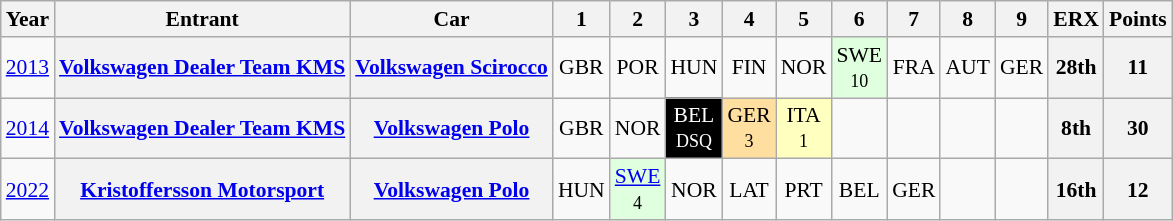<table class="wikitable" border="1" style="text-align:center; font-size:90%;">
<tr valign="top">
<th>Year</th>
<th>Entrant</th>
<th>Car</th>
<th>1</th>
<th>2</th>
<th>3</th>
<th>4</th>
<th>5</th>
<th>6</th>
<th>7</th>
<th>8</th>
<th>9</th>
<th>ERX</th>
<th>Points</th>
</tr>
<tr>
<td><a href='#'>2013</a></td>
<th><a href='#'>Volkswagen Dealer Team KMS</a></th>
<th><a href='#'>Volkswagen Scirocco</a></th>
<td>GBR</td>
<td>POR</td>
<td>HUN</td>
<td>FIN</td>
<td>NOR</td>
<td style="background:#DFFFDF;">SWE<br><small>10</small></td>
<td>FRA</td>
<td>AUT</td>
<td>GER</td>
<th>28th</th>
<th>11</th>
</tr>
<tr>
<td><a href='#'>2014</a></td>
<th><a href='#'>Volkswagen Dealer Team KMS</a></th>
<th><a href='#'>Volkswagen Polo</a></th>
<td>GBR</td>
<td>NOR</td>
<td style="background:#000000; color:white"><span>BEL<br><small>DSQ</small></span></td>
<td style="background:#FFDF9F;">GER<br><small>3</small></td>
<td style="background:#FFFFBF;">ITA<br><small>1</small></td>
<td></td>
<td></td>
<td></td>
<td></td>
<th>8th</th>
<th>30</th>
</tr>
<tr>
<td><a href='#'>2022</a></td>
<th><a href='#'>Kristoffersson Motorsport</a></th>
<th><a href='#'>Volkswagen Polo</a></th>
<td>HUN</td>
<td style="background:#DFFFDF;"><a href='#'>SWE</a><br><small>4</small></td>
<td>NOR</td>
<td>LAT</td>
<td>PRT</td>
<td>BEL</td>
<td>GER</td>
<td></td>
<td></td>
<th>16th</th>
<th>12</th>
</tr>
</table>
